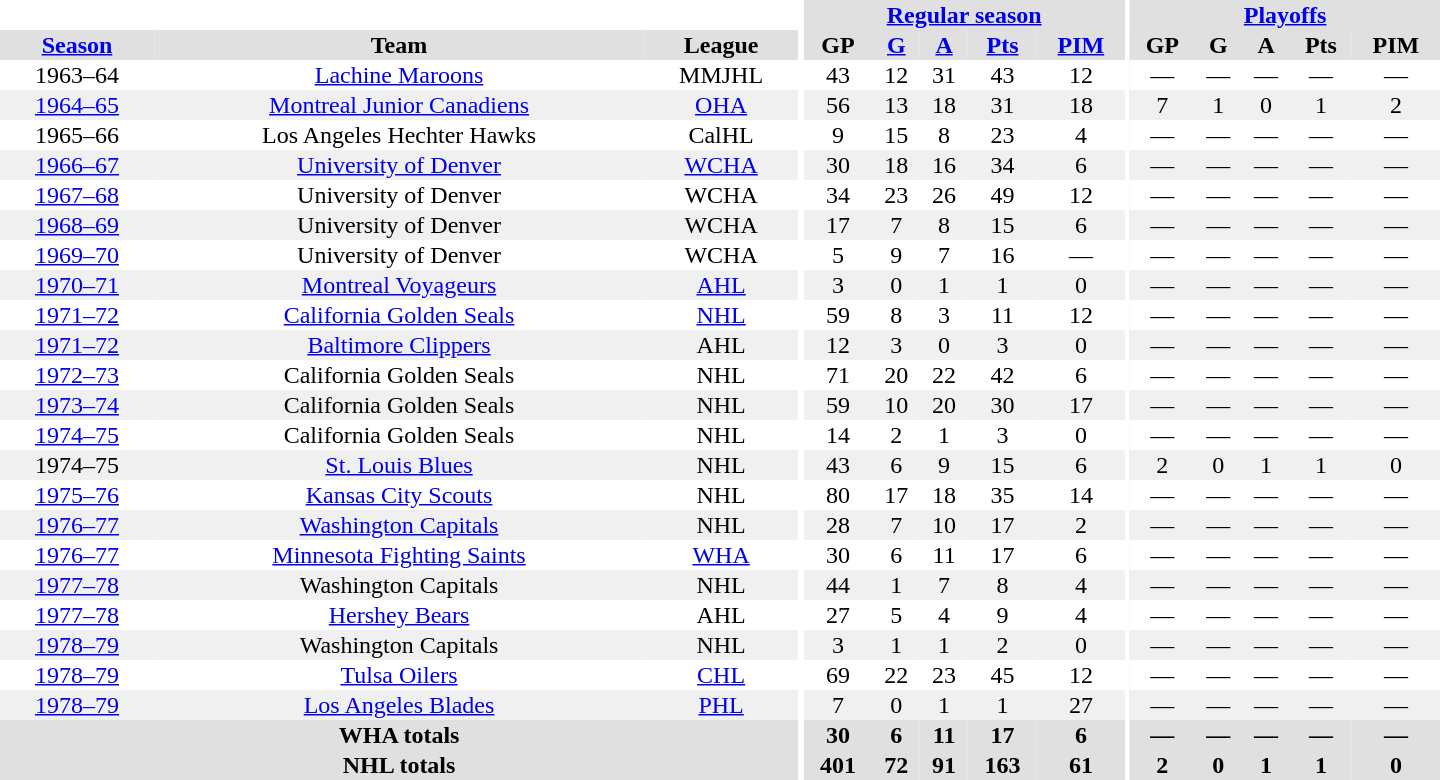<table border="0" cellpadding="1" cellspacing="0" style="text-align:center; width:60em">
<tr bgcolor="#e0e0e0">
<th colspan="3" bgcolor="#ffffff"></th>
<th rowspan="100" bgcolor="#ffffff"></th>
<th colspan="5"><a href='#'>Regular season</a></th>
<th rowspan="100" bgcolor="#ffffff"></th>
<th colspan="5"><a href='#'>Playoffs</a></th>
</tr>
<tr bgcolor="#e0e0e0">
<th><a href='#'>Season</a></th>
<th>Team</th>
<th>League</th>
<th>GP</th>
<th><a href='#'>G</a></th>
<th><a href='#'>A</a></th>
<th><a href='#'>Pts</a></th>
<th><a href='#'>PIM</a></th>
<th>GP</th>
<th>G</th>
<th>A</th>
<th>Pts</th>
<th>PIM</th>
</tr>
<tr>
<td>1963–64</td>
<td><a href='#'>Lachine Maroons</a></td>
<td>MMJHL</td>
<td>43</td>
<td>12</td>
<td>31</td>
<td>43</td>
<td>12</td>
<td>—</td>
<td>—</td>
<td>—</td>
<td>—</td>
<td>—</td>
</tr>
<tr bgcolor="#f0f0f0">
<td><a href='#'>1964–65</a></td>
<td><a href='#'>Montreal Junior Canadiens</a></td>
<td><a href='#'>OHA</a></td>
<td>56</td>
<td>13</td>
<td>18</td>
<td>31</td>
<td>18</td>
<td>7</td>
<td>1</td>
<td>0</td>
<td>1</td>
<td>2</td>
</tr>
<tr>
<td>1965–66</td>
<td>Los Angeles Hechter Hawks</td>
<td>CalHL</td>
<td>9</td>
<td>15</td>
<td>8</td>
<td>23</td>
<td>4</td>
<td>—</td>
<td>—</td>
<td>—</td>
<td>—</td>
<td>—</td>
</tr>
<tr bgcolor="#f0f0f0">
<td><a href='#'>1966–67</a></td>
<td><a href='#'>University of Denver</a></td>
<td><a href='#'>WCHA</a></td>
<td>30</td>
<td>18</td>
<td>16</td>
<td>34</td>
<td>6</td>
<td>—</td>
<td>—</td>
<td>—</td>
<td>—</td>
<td>—</td>
</tr>
<tr>
<td><a href='#'>1967–68</a></td>
<td>University of Denver</td>
<td>WCHA</td>
<td>34</td>
<td>23</td>
<td>26</td>
<td>49</td>
<td>12</td>
<td>—</td>
<td>—</td>
<td>—</td>
<td>—</td>
<td>—</td>
</tr>
<tr bgcolor="#f0f0f0">
<td><a href='#'>1968–69</a></td>
<td>University of Denver</td>
<td>WCHA</td>
<td>17</td>
<td>7</td>
<td>8</td>
<td>15</td>
<td>6</td>
<td>—</td>
<td>—</td>
<td>—</td>
<td>—</td>
<td>—</td>
</tr>
<tr>
<td><a href='#'>1969–70</a></td>
<td>University of Denver</td>
<td>WCHA</td>
<td>5</td>
<td>9</td>
<td>7</td>
<td>16</td>
<td>—</td>
<td>—</td>
<td>—</td>
<td>—</td>
<td>—</td>
<td>—</td>
</tr>
<tr bgcolor="#f0f0f0">
<td><a href='#'>1970–71</a></td>
<td><a href='#'>Montreal Voyageurs</a></td>
<td><a href='#'>AHL</a></td>
<td>3</td>
<td>0</td>
<td>1</td>
<td>1</td>
<td>0</td>
<td>—</td>
<td>—</td>
<td>—</td>
<td>—</td>
<td>—</td>
</tr>
<tr>
<td><a href='#'>1971–72</a></td>
<td><a href='#'>California Golden Seals</a></td>
<td><a href='#'>NHL</a></td>
<td>59</td>
<td>8</td>
<td>3</td>
<td>11</td>
<td>12</td>
<td>—</td>
<td>—</td>
<td>—</td>
<td>—</td>
<td>—</td>
</tr>
<tr bgcolor="#f0f0f0">
<td><a href='#'>1971–72</a></td>
<td><a href='#'>Baltimore Clippers</a></td>
<td>AHL</td>
<td>12</td>
<td>3</td>
<td>0</td>
<td>3</td>
<td>0</td>
<td>—</td>
<td>—</td>
<td>—</td>
<td>—</td>
<td>—</td>
</tr>
<tr>
<td><a href='#'>1972–73</a></td>
<td>California Golden Seals</td>
<td>NHL</td>
<td>71</td>
<td>20</td>
<td>22</td>
<td>42</td>
<td>6</td>
<td>—</td>
<td>—</td>
<td>—</td>
<td>—</td>
<td>—</td>
</tr>
<tr bgcolor="#f0f0f0">
<td><a href='#'>1973–74</a></td>
<td>California Golden Seals</td>
<td>NHL</td>
<td>59</td>
<td>10</td>
<td>20</td>
<td>30</td>
<td>17</td>
<td>—</td>
<td>—</td>
<td>—</td>
<td>—</td>
<td>—</td>
</tr>
<tr>
<td><a href='#'>1974–75</a></td>
<td>California Golden Seals</td>
<td>NHL</td>
<td>14</td>
<td>2</td>
<td>1</td>
<td>3</td>
<td>0</td>
<td>—</td>
<td>—</td>
<td>—</td>
<td>—</td>
<td>—</td>
</tr>
<tr bgcolor="#f0f0f0">
<td>1974–75</td>
<td><a href='#'>St. Louis Blues</a></td>
<td>NHL</td>
<td>43</td>
<td>6</td>
<td>9</td>
<td>15</td>
<td>6</td>
<td>2</td>
<td>0</td>
<td>1</td>
<td>1</td>
<td>0</td>
</tr>
<tr>
<td><a href='#'>1975–76</a></td>
<td><a href='#'>Kansas City Scouts</a></td>
<td>NHL</td>
<td>80</td>
<td>17</td>
<td>18</td>
<td>35</td>
<td>14</td>
<td>—</td>
<td>—</td>
<td>—</td>
<td>—</td>
<td>—</td>
</tr>
<tr bgcolor="#f0f0f0">
<td><a href='#'>1976–77</a></td>
<td><a href='#'>Washington Capitals</a></td>
<td>NHL</td>
<td>28</td>
<td>7</td>
<td>10</td>
<td>17</td>
<td>2</td>
<td>—</td>
<td>—</td>
<td>—</td>
<td>—</td>
<td>—</td>
</tr>
<tr>
<td><a href='#'>1976–77</a></td>
<td><a href='#'>Minnesota Fighting Saints</a></td>
<td><a href='#'>WHA</a></td>
<td>30</td>
<td>6</td>
<td>11</td>
<td>17</td>
<td>6</td>
<td>—</td>
<td>—</td>
<td>—</td>
<td>—</td>
<td>—</td>
</tr>
<tr bgcolor="#f0f0f0">
<td><a href='#'>1977–78</a></td>
<td>Washington Capitals</td>
<td>NHL</td>
<td>44</td>
<td>1</td>
<td>7</td>
<td>8</td>
<td>4</td>
<td>—</td>
<td>—</td>
<td>—</td>
<td>—</td>
<td>—</td>
</tr>
<tr>
<td><a href='#'>1977–78</a></td>
<td><a href='#'>Hershey Bears</a></td>
<td>AHL</td>
<td>27</td>
<td>5</td>
<td>4</td>
<td>9</td>
<td>4</td>
<td>—</td>
<td>—</td>
<td>—</td>
<td>—</td>
<td>—</td>
</tr>
<tr bgcolor="#f0f0f0">
<td><a href='#'>1978–79</a></td>
<td>Washington Capitals</td>
<td>NHL</td>
<td>3</td>
<td>1</td>
<td>1</td>
<td>2</td>
<td>0</td>
<td>—</td>
<td>—</td>
<td>—</td>
<td>—</td>
<td>—</td>
</tr>
<tr>
<td><a href='#'>1978–79</a></td>
<td><a href='#'>Tulsa Oilers</a></td>
<td><a href='#'>CHL</a></td>
<td>69</td>
<td>22</td>
<td>23</td>
<td>45</td>
<td>12</td>
<td>—</td>
<td>—</td>
<td>—</td>
<td>—</td>
<td>—</td>
</tr>
<tr bgcolor="#f0f0f0">
<td><a href='#'>1978–79</a></td>
<td><a href='#'>Los Angeles Blades</a></td>
<td><a href='#'>PHL</a></td>
<td>7</td>
<td>0</td>
<td>1</td>
<td>1</td>
<td>27</td>
<td>—</td>
<td>—</td>
<td>—</td>
<td>—</td>
<td>—</td>
</tr>
<tr bgcolor="#e0e0e0">
<th colspan="3">WHA totals</th>
<th>30</th>
<th>6</th>
<th>11</th>
<th>17</th>
<th>6</th>
<th>—</th>
<th>—</th>
<th>—</th>
<th>—</th>
<th>—</th>
</tr>
<tr bgcolor="#e0e0e0">
<th colspan="3">NHL totals</th>
<th>401</th>
<th>72</th>
<th>91</th>
<th>163</th>
<th>61</th>
<th>2</th>
<th>0</th>
<th>1</th>
<th>1</th>
<th>0</th>
</tr>
</table>
